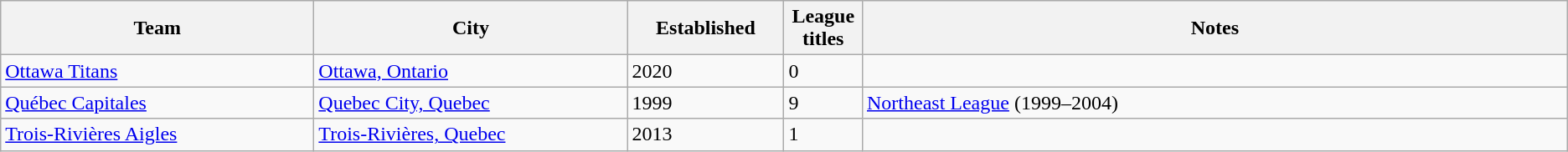<table class="wikitable">
<tr>
<th width="20%">Team</th>
<th width="20%">City</th>
<th width="10%">Established</th>
<th width="5%">League titles</th>
<th width="45%">Notes</th>
</tr>
<tr>
<td><a href='#'>Ottawa Titans</a></td>
<td><a href='#'>Ottawa, Ontario</a></td>
<td>2020</td>
<td>0</td>
<td></td>
</tr>
<tr>
<td><a href='#'>Québec Capitales</a></td>
<td><a href='#'>Quebec City, Quebec</a></td>
<td>1999</td>
<td>9</td>
<td><a href='#'>Northeast League</a> (1999–2004)</td>
</tr>
<tr>
<td><a href='#'>Trois-Rivières Aigles</a></td>
<td><a href='#'>Trois-Rivières, Quebec</a></td>
<td>2013</td>
<td>1</td>
<td></td>
</tr>
</table>
